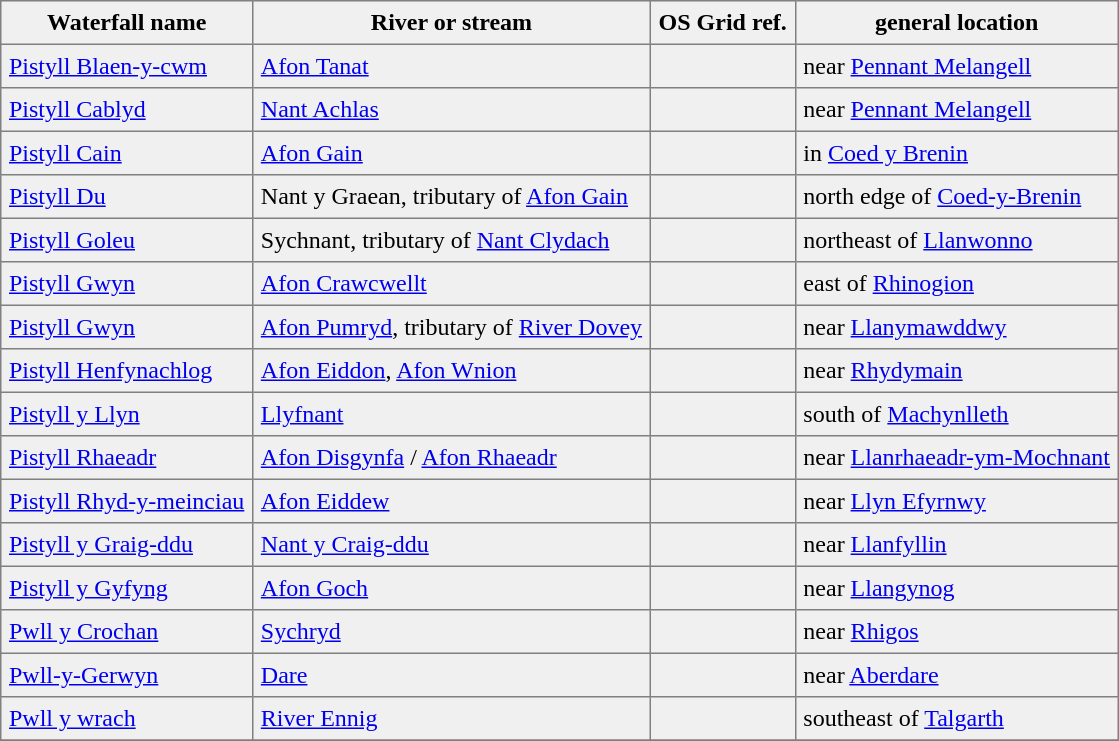<table border=1 cellspacing=0 cellpadding=5 style="border-collapse: collapse; background:#f0f0f0;">
<tr>
<th>Waterfall name</th>
<th>River or stream</th>
<th>OS Grid ref.</th>
<th>general location</th>
</tr>
<tr>
<td><a href='#'>Pistyll Blaen-y-cwm</a></td>
<td><a href='#'>Afon Tanat</a></td>
<td></td>
<td>near <a href='#'>Pennant Melangell</a></td>
</tr>
<tr>
<td><a href='#'>Pistyll Cablyd</a></td>
<td><a href='#'>Nant Achlas</a></td>
<td></td>
<td>near <a href='#'>Pennant Melangell</a></td>
</tr>
<tr>
<td><a href='#'>Pistyll Cain</a></td>
<td><a href='#'>Afon Gain</a></td>
<td></td>
<td>in <a href='#'>Coed y Brenin</a></td>
</tr>
<tr>
<td><a href='#'>Pistyll Du</a></td>
<td>Nant y Graean, tributary of <a href='#'>Afon Gain</a></td>
<td></td>
<td>north edge of <a href='#'>Coed-y-Brenin</a></td>
</tr>
<tr>
<td><a href='#'>Pistyll Goleu</a></td>
<td>Sychnant, tributary of <a href='#'>Nant Clydach</a></td>
<td></td>
<td>northeast of <a href='#'>Llanwonno</a></td>
</tr>
<tr>
<td><a href='#'>Pistyll Gwyn</a></td>
<td><a href='#'>Afon Crawcwellt</a></td>
<td></td>
<td>east of <a href='#'>Rhinogion</a></td>
</tr>
<tr>
<td><a href='#'>Pistyll Gwyn</a></td>
<td><a href='#'>Afon Pumryd</a>, tributary of <a href='#'>River Dovey</a></td>
<td></td>
<td>near <a href='#'>Llanymawddwy</a></td>
</tr>
<tr>
<td><a href='#'>Pistyll Henfynachlog</a></td>
<td><a href='#'>Afon Eiddon</a>, <a href='#'>Afon Wnion</a></td>
<td></td>
<td>near <a href='#'>Rhydymain</a></td>
</tr>
<tr>
<td><a href='#'>Pistyll y Llyn</a></td>
<td><a href='#'>Llyfnant</a></td>
<td></td>
<td>south of <a href='#'>Machynlleth</a></td>
</tr>
<tr>
<td><a href='#'>Pistyll Rhaeadr</a></td>
<td><a href='#'>Afon Disgynfa</a> / <a href='#'>Afon Rhaeadr</a></td>
<td></td>
<td>near <a href='#'>Llanrhaeadr-ym-Mochnant</a></td>
</tr>
<tr>
<td><a href='#'>Pistyll Rhyd-y-meinciau</a></td>
<td><a href='#'>Afon Eiddew</a></td>
<td></td>
<td>near <a href='#'>Llyn Efyrnwy</a></td>
</tr>
<tr>
<td><a href='#'>Pistyll y Graig-ddu</a></td>
<td><a href='#'>Nant y Craig-ddu</a></td>
<td></td>
<td>near <a href='#'>Llanfyllin</a></td>
</tr>
<tr>
<td><a href='#'>Pistyll y Gyfyng</a></td>
<td><a href='#'>Afon Goch</a></td>
<td></td>
<td>near <a href='#'>Llangynog</a></td>
</tr>
<tr>
<td><a href='#'>Pwll y Crochan</a></td>
<td><a href='#'>Sychryd</a></td>
<td></td>
<td>near <a href='#'>Rhigos</a></td>
</tr>
<tr>
<td><a href='#'>Pwll-y-Gerwyn</a></td>
<td><a href='#'>Dare</a></td>
<td></td>
<td>near <a href='#'>Aberdare</a></td>
</tr>
<tr>
<td><a href='#'>Pwll y wrach</a></td>
<td><a href='#'>River Ennig</a></td>
<td></td>
<td>southeast of <a href='#'>Talgarth</a></td>
</tr>
<tr>
</tr>
</table>
